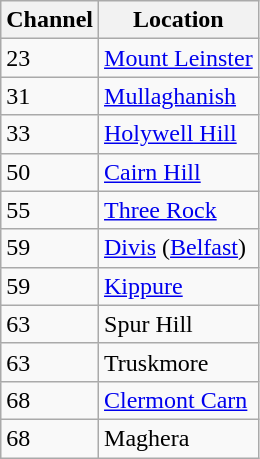<table class="wikitable">
<tr>
<th>Channel</th>
<th>Location</th>
</tr>
<tr>
<td>23</td>
<td><a href='#'>Mount Leinster</a></td>
</tr>
<tr>
<td>31</td>
<td><a href='#'>Mullaghanish</a></td>
</tr>
<tr>
<td>33</td>
<td><a href='#'>Holywell Hill</a></td>
</tr>
<tr>
<td>50</td>
<td><a href='#'>Cairn Hill</a></td>
</tr>
<tr>
<td>55</td>
<td><a href='#'>Three Rock</a></td>
</tr>
<tr>
<td>59</td>
<td><a href='#'>Divis</a> (<a href='#'>Belfast</a>)</td>
</tr>
<tr>
<td>59</td>
<td><a href='#'>Kippure</a></td>
</tr>
<tr>
<td>63</td>
<td>Spur Hill</td>
</tr>
<tr>
<td>63</td>
<td>Truskmore</td>
</tr>
<tr>
<td>68</td>
<td><a href='#'>Clermont Carn</a></td>
</tr>
<tr>
<td>68</td>
<td>Maghera</td>
</tr>
</table>
